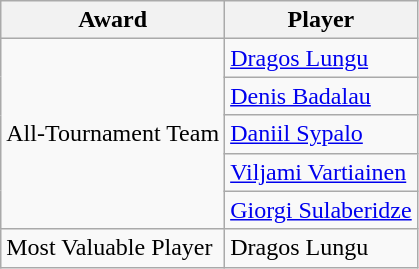<table class="wikitable">
<tr>
<th>Award</th>
<th>Player</th>
</tr>
<tr>
<td rowspan=5>All-Tournament Team</td>
<td> <a href='#'>Dragos Lungu</a></td>
</tr>
<tr>
<td> <a href='#'>Denis Badalau</a></td>
</tr>
<tr>
<td> <a href='#'>Daniil Sypalo</a></td>
</tr>
<tr>
<td> <a href='#'>Viljami Vartiainen</a></td>
</tr>
<tr>
<td> <a href='#'>Giorgi Sulaberidze</a></td>
</tr>
<tr>
<td>Most Valuable Player</td>
<td> Dragos Lungu</td>
</tr>
</table>
